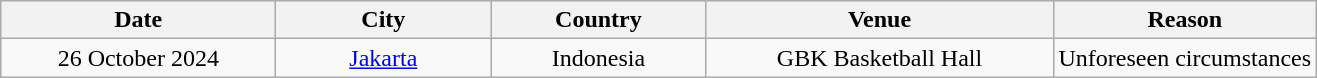<table class="wikitable" style="text-align:center;">
<tr>
<th scope="col" style="width:11em;">Date</th>
<th scope="col" style="width:8.5em;">City</th>
<th scope="col" style="width:8.5em;">Country</th>
<th scope="col" style="width:14em;">Venue</th>
<th>Reason</th>
</tr>
<tr>
<td>26 October 2024</td>
<td><a href='#'>Jakarta</a></td>
<td>Indonesia</td>
<td>GBK Basketball Hall</td>
<td>Unforeseen circumstances</td>
</tr>
</table>
